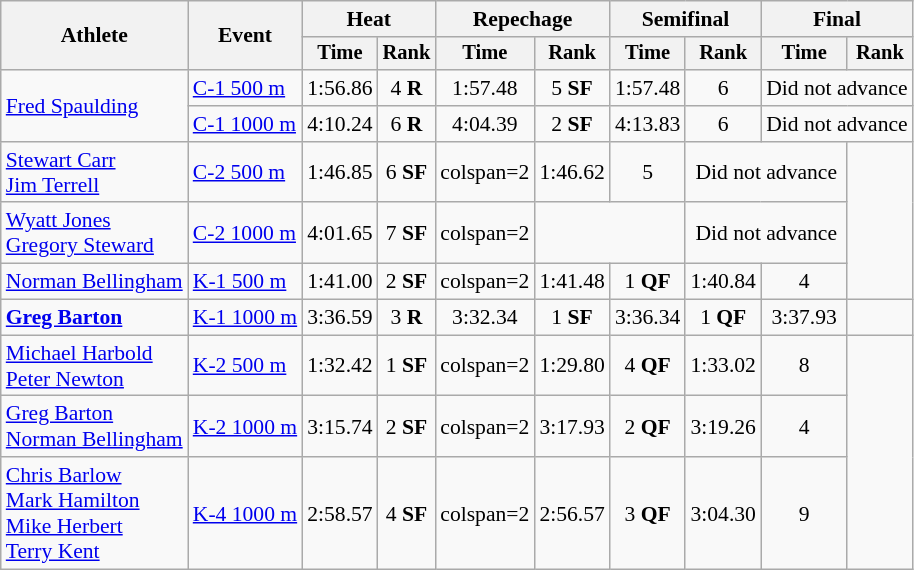<table class=wikitable style=font-size:90%;text-align:center>
<tr>
<th rowspan=2>Athlete</th>
<th rowspan=2>Event</th>
<th colspan=2>Heat</th>
<th colspan=2>Repechage</th>
<th colspan=2>Semifinal</th>
<th colspan=2>Final</th>
</tr>
<tr style=font-size:95%>
<th>Time</th>
<th>Rank</th>
<th>Time</th>
<th>Rank</th>
<th>Time</th>
<th>Rank</th>
<th>Time</th>
<th>Rank</th>
</tr>
<tr>
<td align=left rowspan=2><a href='#'>Fred Spaulding</a></td>
<td align=left><a href='#'>C-1 500 m</a></td>
<td>1:56.86</td>
<td>4 <strong>R</strong></td>
<td>1:57.48</td>
<td>5 <strong>SF</strong></td>
<td>1:57.48</td>
<td>6</td>
<td colspan=2>Did not advance</td>
</tr>
<tr>
<td align=left><a href='#'>C-1 1000 m</a></td>
<td>4:10.24</td>
<td>6 <strong>R</strong></td>
<td>4:04.39</td>
<td>2 <strong>SF</strong></td>
<td>4:13.83</td>
<td>6</td>
<td colspan=2>Did not advance</td>
</tr>
<tr>
<td align=left><a href='#'>Stewart Carr</a><br><a href='#'>Jim Terrell</a></td>
<td align=left><a href='#'>C-2 500 m</a></td>
<td>1:46.85</td>
<td>6 <strong>SF</strong></td>
<td>colspan=2 </td>
<td>1:46.62</td>
<td>5</td>
<td colspan=2>Did not advance</td>
</tr>
<tr>
<td align=left><a href='#'>Wyatt Jones</a><br><a href='#'>Gregory Steward</a></td>
<td align=left><a href='#'>C-2 1000 m</a></td>
<td>4:01.65</td>
<td>7 <strong>SF</strong></td>
<td>colspan=2 </td>
<td colspan=2></td>
<td colspan=2>Did not advance</td>
</tr>
<tr>
<td align=left><a href='#'>Norman Bellingham</a></td>
<td align=left><a href='#'>K-1 500 m</a></td>
<td>1:41.00</td>
<td>2 <strong>SF</strong></td>
<td>colspan=2 </td>
<td>1:41.48</td>
<td>1 <strong>QF</strong></td>
<td>1:40.84</td>
<td>4</td>
</tr>
<tr>
<td align=left><strong><a href='#'>Greg Barton</a></strong></td>
<td align=left><a href='#'>K-1 1000 m</a></td>
<td>3:36.59</td>
<td>3 <strong>R</strong></td>
<td>3:32.34</td>
<td>1 <strong>SF</strong></td>
<td>3:36.34</td>
<td>1 <strong>QF</strong></td>
<td>3:37.93</td>
<td></td>
</tr>
<tr>
<td align=left><a href='#'>Michael Harbold</a><br><a href='#'>Peter Newton</a></td>
<td align=left><a href='#'>K-2 500 m</a></td>
<td>1:32.42</td>
<td>1 <strong>SF</strong></td>
<td>colspan=2 </td>
<td>1:29.80</td>
<td>4 <strong>QF</strong></td>
<td>1:33.02</td>
<td>8</td>
</tr>
<tr>
<td align=left><a href='#'>Greg Barton</a><br><a href='#'>Norman Bellingham</a></td>
<td align=left><a href='#'>K-2 1000 m</a></td>
<td>3:15.74</td>
<td>2 <strong>SF</strong></td>
<td>colspan=2 </td>
<td>3:17.93</td>
<td>2 <strong>QF</strong></td>
<td>3:19.26</td>
<td>4</td>
</tr>
<tr>
<td align=left><a href='#'>Chris Barlow</a><br><a href='#'>Mark Hamilton</a><br><a href='#'>Mike Herbert</a><br><a href='#'>Terry Kent</a></td>
<td align=left><a href='#'>K-4 1000 m</a></td>
<td>2:58.57</td>
<td>4 <strong>SF</strong></td>
<td>colspan=2 </td>
<td>2:56.57</td>
<td>3 <strong>QF</strong></td>
<td>3:04.30</td>
<td>9</td>
</tr>
</table>
